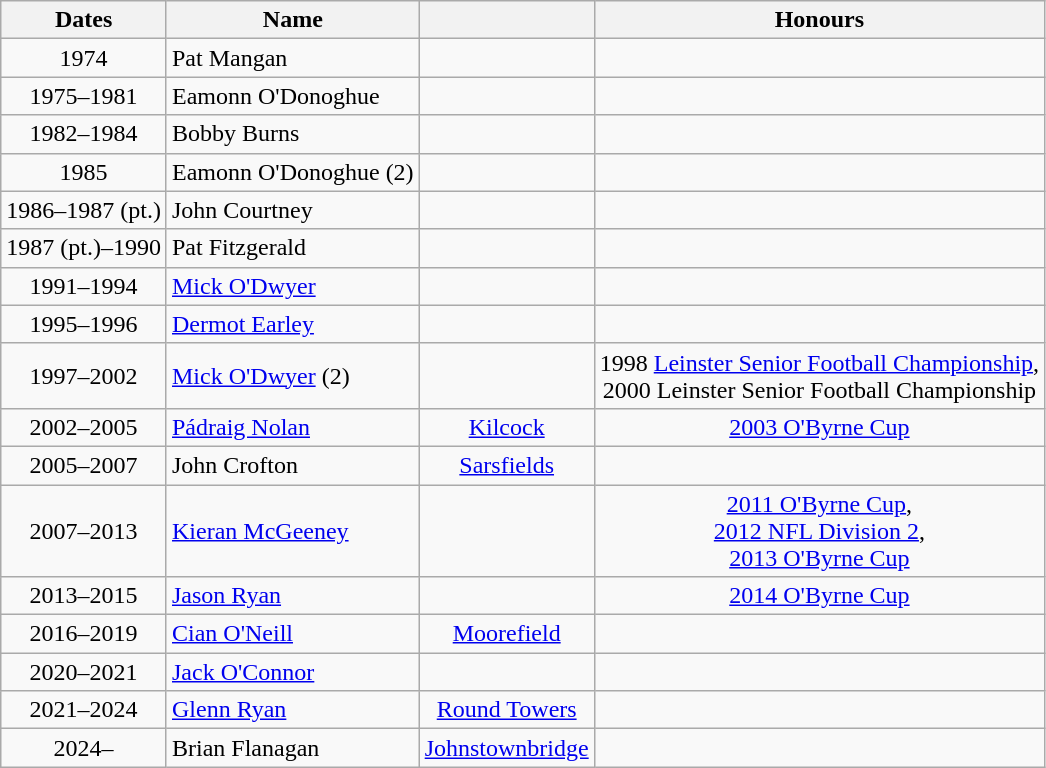<table class="wikitable sortable" style="text-align: center;">
<tr>
<th>Dates</th>
<th>Name</th>
<th></th>
<th class="unsortable">Honours</th>
</tr>
<tr>
<td>1974</td>
<td style="text-align: left;">Pat Mangan</td>
<td></td>
<td></td>
</tr>
<tr>
<td>1975–1981</td>
<td style="text-align: left;">Eamonn O'Donoghue</td>
<td></td>
<td></td>
</tr>
<tr>
<td>1982–1984</td>
<td style="text-align: left;">Bobby Burns</td>
<td><small></small></td>
<td></td>
</tr>
<tr>
<td>1985</td>
<td style="text-align: left;">Eamonn O'Donoghue (2)</td>
<td></td>
<td></td>
</tr>
<tr>
<td>1986–1987 (pt.)</td>
<td style="text-align: left;">John Courtney</td>
<td><small></small></td>
<td></td>
</tr>
<tr>
<td>1987 (pt.)–1990</td>
<td style="text-align: left;">Pat Fitzgerald</td>
<td><small></small></td>
<td></td>
</tr>
<tr>
<td>1991–1994</td>
<td style="text-align: left;"><a href='#'>Mick O'Dwyer</a></td>
<td><small></small></td>
<td></td>
</tr>
<tr>
<td>1995–1996</td>
<td style="text-align: left;"><a href='#'>Dermot Earley</a></td>
<td><small></small></td>
<td></td>
</tr>
<tr>
<td>1997–2002</td>
<td style="text-align: left;"><a href='#'>Mick O'Dwyer</a> (2)</td>
<td><small></small></td>
<td>1998 <a href='#'>Leinster Senior Football Championship</a>,<br>2000 Leinster Senior Football Championship</td>
</tr>
<tr>
<td>2002–2005</td>
<td style="text-align: left;"><a href='#'>Pádraig Nolan</a></td>
<td><a href='#'>Kilcock</a></td>
<td><a href='#'>2003 O'Byrne Cup</a></td>
</tr>
<tr>
<td>2005–2007</td>
<td style="text-align: left;">John Crofton</td>
<td><a href='#'>Sarsfields</a></td>
<td></td>
</tr>
<tr>
<td>2007–2013</td>
<td style="text-align: left;"><a href='#'>Kieran McGeeney</a></td>
<td><small></small></td>
<td><a href='#'>2011 O'Byrne Cup</a>,<br><a href='#'>2012 NFL Division 2</a>,<br><a href='#'>2013 O'Byrne Cup</a></td>
</tr>
<tr>
<td>2013–2015</td>
<td style="text-align: left;"><a href='#'>Jason Ryan</a></td>
<td><small></small></td>
<td><a href='#'>2014 O'Byrne Cup</a></td>
</tr>
<tr>
<td>2016–2019</td>
<td style="text-align: left;"><a href='#'>Cian O'Neill</a></td>
<td><a href='#'>Moorefield</a></td>
<td></td>
</tr>
<tr>
<td>2020–2021</td>
<td style="text-align: left;"><a href='#'>Jack O'Connor</a></td>
<td><small></small></td>
<td></td>
</tr>
<tr>
<td>2021–2024</td>
<td style="text-align: left;"><a href='#'>Glenn Ryan</a></td>
<td><a href='#'>Round Towers</a></td>
<td></td>
</tr>
<tr>
<td>2024–</td>
<td style="text-align: left;">Brian Flanagan<small></small></td>
<td><a href='#'>Johnstownbridge</a></td>
<td></td>
</tr>
</table>
